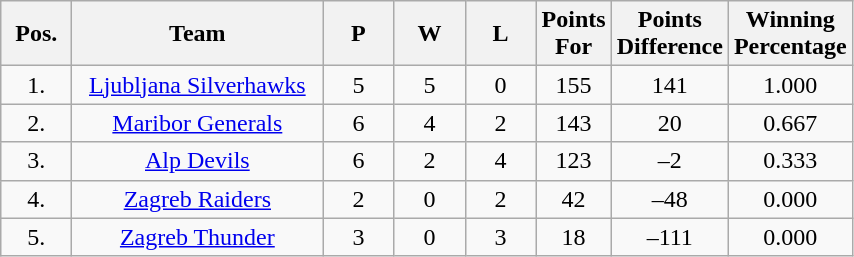<table class="wikitable">
<tr>
<th width="40">Pos.</th>
<th width="160">Team</th>
<th width="40">P</th>
<th width="40">W</th>
<th width="40">L</th>
<th width="40">Points For</th>
<th width="40">Points Difference</th>
<th width="40">Winning Percentage</th>
</tr>
<tr>
<td align="center">1.</td>
<td align="center"><a href='#'>Ljubljana Silverhawks</a></td>
<td align="center">5</td>
<td align="center">5</td>
<td align="center">0</td>
<td align="center">155</td>
<td align="center">141</td>
<td align="center">1.000</td>
</tr>
<tr>
<td align="center">2.</td>
<td align="center"><a href='#'>Maribor Generals</a></td>
<td align="center">6</td>
<td align="center">4</td>
<td align="center">2</td>
<td align="center">143</td>
<td align="center">20</td>
<td align="center">0.667</td>
</tr>
<tr>
<td align="center">3.</td>
<td align="center"><a href='#'>Alp Devils</a></td>
<td align="center">6</td>
<td align="center">2</td>
<td align="center">4</td>
<td align="center">123</td>
<td align="center">–2</td>
<td align="center">0.333</td>
</tr>
<tr>
<td align="center">4.</td>
<td align="center"><a href='#'>Zagreb Raiders</a></td>
<td align="center">2</td>
<td align="center">0</td>
<td align="center">2</td>
<td align="center">42</td>
<td align="center">–48</td>
<td align="center">0.000</td>
</tr>
<tr>
<td align="center">5.</td>
<td align="center"><a href='#'>Zagreb Thunder</a></td>
<td align="center">3</td>
<td align="center">0</td>
<td align="center">3</td>
<td align="center">18</td>
<td align="center">–111</td>
<td align="center">0.000</td>
</tr>
</table>
